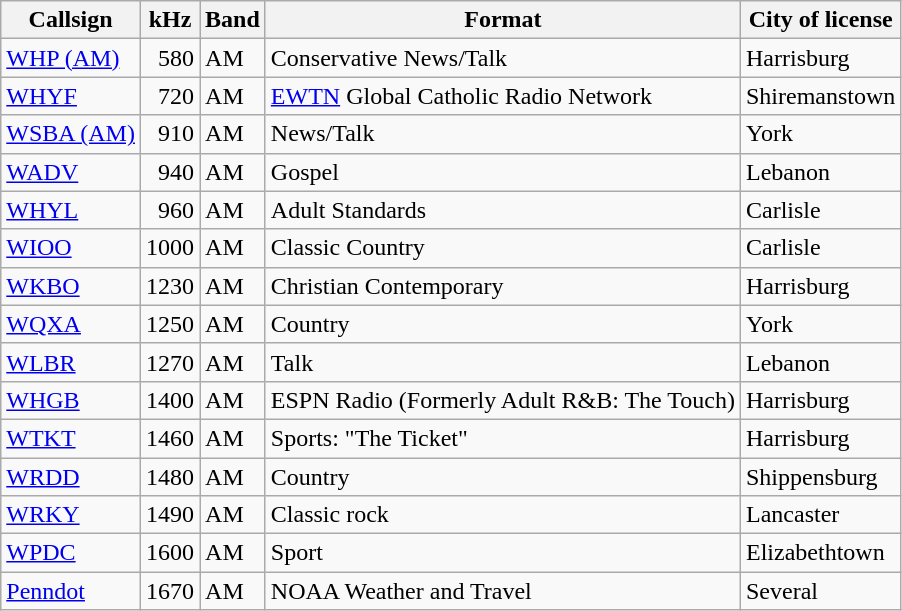<table class="wikitable">
<tr>
<th>Callsign</th>
<th>kHz</th>
<th>Band</th>
<th>Format</th>
<th>City of license</th>
</tr>
<tr>
<td><a href='#'>WHP (AM)</a></td>
<td align=right>580</td>
<td>AM</td>
<td>Conservative News/Talk</td>
<td>Harrisburg</td>
</tr>
<tr>
<td><a href='#'>WHYF</a></td>
<td align=right>720</td>
<td>AM</td>
<td><a href='#'>EWTN</a> Global Catholic Radio Network</td>
<td>Shiremanstown</td>
</tr>
<tr>
<td><a href='#'>WSBA (AM)</a></td>
<td align=right>910</td>
<td>AM</td>
<td>News/Talk</td>
<td>York</td>
</tr>
<tr>
<td><a href='#'>WADV</a></td>
<td align=right>940</td>
<td>AM</td>
<td>Gospel</td>
<td>Lebanon</td>
</tr>
<tr>
<td><a href='#'>WHYL</a></td>
<td align=right>960</td>
<td>AM</td>
<td>Adult Standards</td>
<td>Carlisle</td>
</tr>
<tr>
<td><a href='#'>WIOO</a></td>
<td align=right>1000</td>
<td>AM</td>
<td>Classic Country</td>
<td>Carlisle</td>
</tr>
<tr>
<td><a href='#'>WKBO</a></td>
<td align=right>1230</td>
<td>AM</td>
<td>Christian Contemporary</td>
<td>Harrisburg</td>
</tr>
<tr>
<td><a href='#'>WQXA</a></td>
<td align=right>1250</td>
<td>AM</td>
<td>Country</td>
<td>York</td>
</tr>
<tr>
<td><a href='#'>WLBR</a></td>
<td align=right>1270</td>
<td>AM</td>
<td>Talk</td>
<td>Lebanon</td>
</tr>
<tr>
<td><a href='#'>WHGB</a></td>
<td align=right>1400</td>
<td>AM</td>
<td>ESPN Radio (Formerly Adult R&B: The Touch)</td>
<td>Harrisburg</td>
</tr>
<tr>
<td><a href='#'>WTKT</a></td>
<td align=right>1460</td>
<td>AM</td>
<td>Sports: "The Ticket"</td>
<td>Harrisburg</td>
</tr>
<tr>
<td><a href='#'>WRDD</a></td>
<td align=right>1480</td>
<td>AM</td>
<td>Country</td>
<td>Shippensburg</td>
</tr>
<tr>
<td><a href='#'>WRKY</a></td>
<td align=right>1490</td>
<td>AM</td>
<td>Classic rock</td>
<td>Lancaster</td>
</tr>
<tr>
<td><a href='#'>WPDC</a></td>
<td align=right>1600</td>
<td>AM</td>
<td>Sport</td>
<td>Elizabethtown</td>
</tr>
<tr>
<td><a href='#'>Penndot</a></td>
<td align=right>1670</td>
<td>AM</td>
<td>NOAA Weather and Travel</td>
<td>Several</td>
</tr>
</table>
